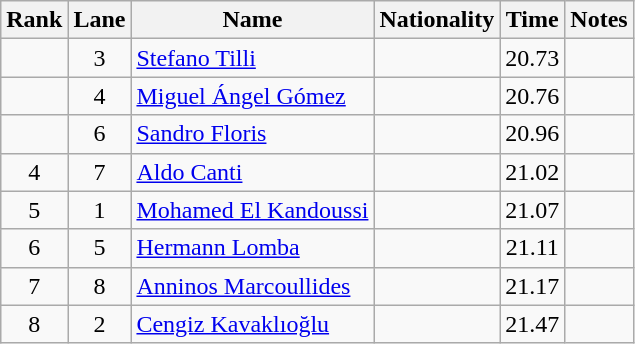<table class="wikitable sortable" style="text-align:center">
<tr>
<th>Rank</th>
<th>Lane</th>
<th>Name</th>
<th>Nationality</th>
<th>Time</th>
<th>Notes</th>
</tr>
<tr>
<td></td>
<td>3</td>
<td align=left><a href='#'>Stefano Tilli</a></td>
<td align=left></td>
<td>20.73</td>
<td></td>
</tr>
<tr>
<td></td>
<td>4</td>
<td align=left><a href='#'>Miguel Ángel Gómez</a></td>
<td align=left></td>
<td>20.76</td>
<td></td>
</tr>
<tr>
<td></td>
<td>6</td>
<td align=left><a href='#'>Sandro Floris</a></td>
<td align=left></td>
<td>20.96</td>
<td></td>
</tr>
<tr>
<td>4</td>
<td>7</td>
<td align=left><a href='#'>Aldo Canti</a></td>
<td align=left></td>
<td>21.02</td>
<td></td>
</tr>
<tr>
<td>5</td>
<td>1</td>
<td align=left><a href='#'>Mohamed El Kandoussi</a></td>
<td align=left></td>
<td>21.07</td>
<td></td>
</tr>
<tr>
<td>6</td>
<td>5</td>
<td align=left><a href='#'>Hermann Lomba</a></td>
<td align=left></td>
<td>21.11</td>
<td></td>
</tr>
<tr>
<td>7</td>
<td>8</td>
<td align=left><a href='#'>Anninos Marcoullides</a></td>
<td align=left></td>
<td>21.17</td>
<td></td>
</tr>
<tr>
<td>8</td>
<td>2</td>
<td align=left><a href='#'>Cengiz Kavaklıoğlu</a></td>
<td align=left></td>
<td>21.47</td>
<td></td>
</tr>
</table>
